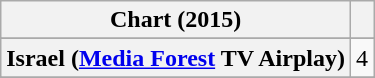<table class="wikitable sortable plainrowheaders" style="text-align:center;">
<tr>
<th scope="col">Chart (2015)</th>
<th scope="col"></th>
</tr>
<tr>
</tr>
<tr>
</tr>
<tr>
</tr>
<tr>
</tr>
<tr>
</tr>
<tr>
</tr>
<tr>
<th scope="row">Israel (<a href='#'>Media Forest</a> TV Airplay)</th>
<td>4</td>
</tr>
<tr>
</tr>
<tr>
</tr>
<tr>
</tr>
<tr>
</tr>
<tr>
</tr>
<tr>
</tr>
<tr>
</tr>
<tr>
</tr>
<tr>
</tr>
<tr>
</tr>
<tr>
</tr>
</table>
